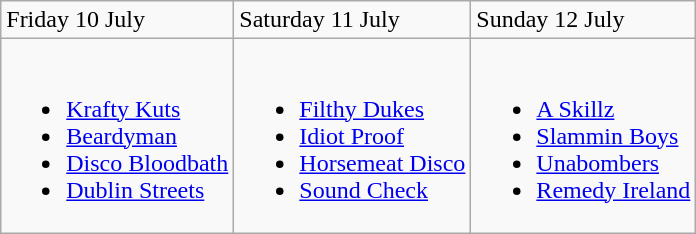<table class="wikitable">
<tr>
<td>Friday 10 July</td>
<td>Saturday 11 July</td>
<td>Sunday 12 July</td>
</tr>
<tr valign="top">
<td><br><ul><li><a href='#'>Krafty Kuts</a></li><li><a href='#'>Beardyman</a></li><li><a href='#'>Disco Bloodbath</a></li><li><a href='#'>Dublin Streets</a></li></ul></td>
<td><br><ul><li><a href='#'>Filthy Dukes</a></li><li><a href='#'>Idiot Proof</a></li><li><a href='#'>Horsemeat Disco</a></li><li><a href='#'>Sound Check</a></li></ul></td>
<td><br><ul><li><a href='#'>A Skillz</a></li><li><a href='#'>Slammin Boys</a></li><li><a href='#'>Unabombers</a></li><li><a href='#'>Remedy Ireland</a></li></ul></td>
</tr>
</table>
